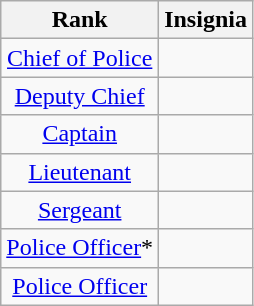<table class="wikitable">
<tr>
<th>Rank</th>
<th>Insignia</th>
</tr>
<tr>
<td style="text-align:center;"><a href='#'>Chief of Police</a></td>
<td style="text-align:center;"></td>
</tr>
<tr>
<td style="text-align:center;"><a href='#'>Deputy Chief</a></td>
<td style="text-align:center;"></td>
</tr>
<tr>
<td style="text-align:center;"><a href='#'>Captain</a></td>
<td style="text-align:center;"></td>
</tr>
<tr>
<td style="text-align:center;"><a href='#'>Lieutenant</a></td>
<td style="text-align:center;"></td>
</tr>
<tr>
<td style="text-align:center;"><a href='#'>Sergeant</a></td>
<td style="text-align:center;"></td>
</tr>
<tr>
<td style="text-align:center;"><a href='#'>Police Officer</a>*</td>
<td style="text-align:center;"></td>
</tr>
<tr style="text-align:center;">
<td><a href='#'>Police Officer</a></td>
<td style="text-align:center;"></td>
</tr>
</table>
